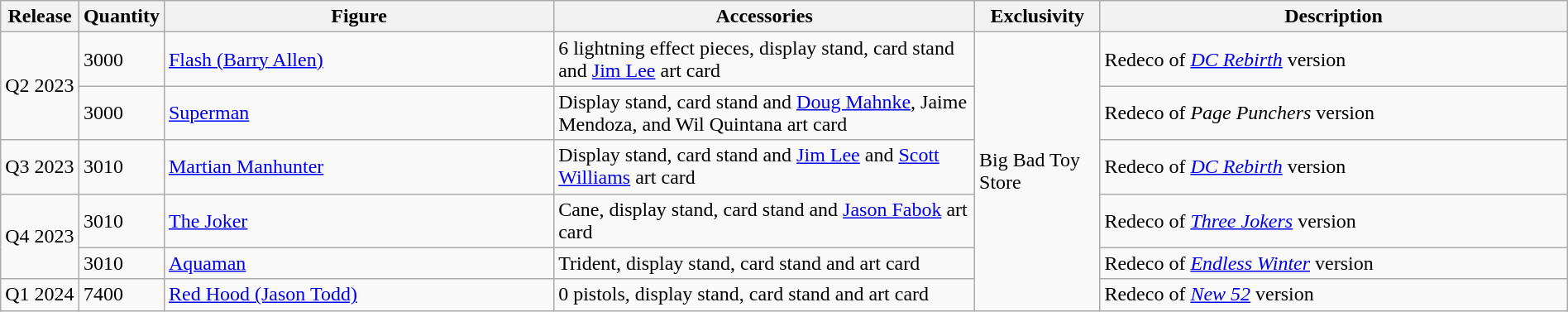<table class="wikitable" style="width:100%;">
<tr>
<th width=5%!scope="col">Release</th>
<th width=5%!scope="col">Quantity</th>
<th width=25%!scope="col">Figure</th>
<th width=27%!scope="col">Accessories</th>
<th width=8%!scope="col">Exclusivity</th>
<th width=35%!scope="col">Description</th>
</tr>
<tr>
<td rowspan=2>Q2 2023</td>
<td>3000</td>
<td><a href='#'>Flash (Barry Allen)</a></td>
<td>6 lightning effect pieces, display stand, card stand and <a href='#'>Jim Lee</a> art card</td>
<td rowspan=6>Big Bad Toy Store</td>
<td>Redeco of <em><a href='#'>DC Rebirth</a></em> version</td>
</tr>
<tr>
<td>3000</td>
<td><a href='#'>Superman</a></td>
<td>Display stand, card stand and <a href='#'>Doug Mahnke</a>, Jaime Mendoza, and Wil Quintana art card</td>
<td>Redeco of <em>Page Punchers</em> version</td>
</tr>
<tr>
<td>Q3 2023</td>
<td>3010</td>
<td><a href='#'>Martian Manhunter</a></td>
<td>Display stand, card stand and <a href='#'>Jim Lee</a> and <a href='#'>Scott Williams</a> art card</td>
<td>Redeco of <em><a href='#'>DC Rebirth</a></em> version</td>
</tr>
<tr>
<td rowspan=2>Q4 2023</td>
<td>3010</td>
<td><a href='#'>The Joker</a></td>
<td>Cane, display stand, card stand and <a href='#'>Jason Fabok</a> art card</td>
<td>Redeco of <em><a href='#'>Three Jokers</a></em> version</td>
</tr>
<tr>
<td>3010</td>
<td><a href='#'>Aquaman</a></td>
<td>Trident, display stand, card stand and art card</td>
<td>Redeco of <em><a href='#'>Endless Winter</a></em> version</td>
</tr>
<tr>
<td>Q1 2024</td>
<td>7400</td>
<td><a href='#'>Red Hood (Jason Todd)</a></td>
<td>0 pistols, display stand, card stand and art card</td>
<td>Redeco of <em><a href='#'>New 52</a></em> version</td>
</tr>
</table>
